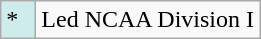<table class="wikitable">
<tr>
<td style="background:#CFECEC; width:1em">*</td>
<td>Led NCAA Division I</td>
</tr>
</table>
